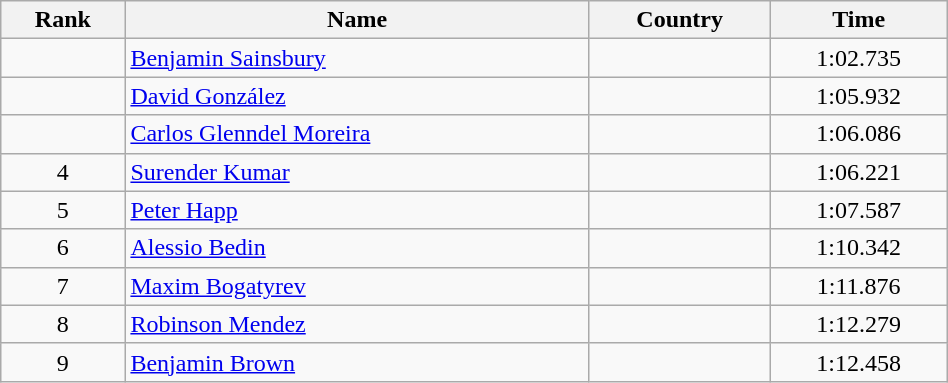<table class="wikitable" style="text-align:center;width: 50%">
<tr>
<th>Rank</th>
<th>Name</th>
<th>Country</th>
<th>Time</th>
</tr>
<tr>
<td></td>
<td align="left"><a href='#'>Benjamin Sainsbury</a></td>
<td align="left"></td>
<td>1:02.735</td>
</tr>
<tr>
<td></td>
<td align="left"><a href='#'>David González</a></td>
<td align="left"></td>
<td>1:05.932</td>
</tr>
<tr>
<td></td>
<td align="left"><a href='#'>Carlos Glenndel Moreira</a></td>
<td align="left"></td>
<td>1:06.086</td>
</tr>
<tr>
<td>4</td>
<td align="left"><a href='#'>Surender Kumar</a></td>
<td align="left"></td>
<td>1:06.221</td>
</tr>
<tr>
<td>5</td>
<td align="left"><a href='#'>Peter Happ</a></td>
<td align="left"></td>
<td>1:07.587</td>
</tr>
<tr>
<td>6</td>
<td align="left"><a href='#'>Alessio Bedin</a></td>
<td align="left"></td>
<td>1:10.342</td>
</tr>
<tr>
<td>7</td>
<td align="left"><a href='#'>Maxim Bogatyrev</a></td>
<td align="left"></td>
<td>1:11.876</td>
</tr>
<tr>
<td>8</td>
<td align="left"><a href='#'>Robinson Mendez</a></td>
<td align="left"></td>
<td>1:12.279</td>
</tr>
<tr>
<td>9</td>
<td align="left"><a href='#'>Benjamin Brown</a></td>
<td align="left"></td>
<td>1:12.458</td>
</tr>
</table>
